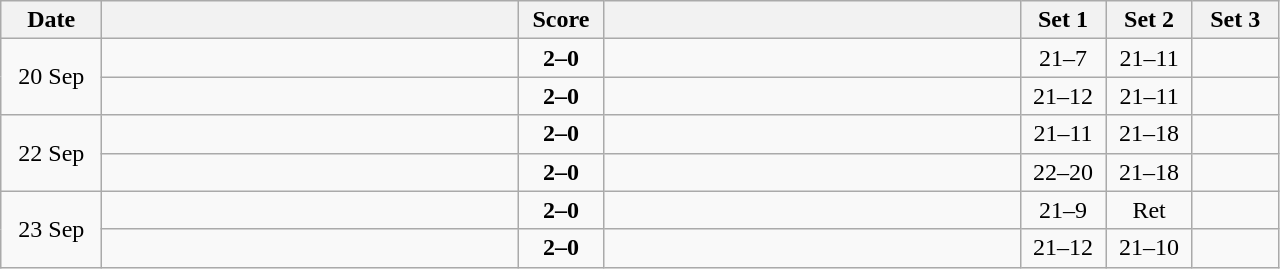<table class="wikitable" style="text-align: center;">
<tr>
<th width="60">Date</th>
<th align="right" width="270"></th>
<th width="50">Score</th>
<th align="left" width="270"></th>
<th width="50">Set 1</th>
<th width="50">Set 2</th>
<th width="50">Set 3</th>
</tr>
<tr>
<td rowspan=2>20 Sep</td>
<td align=left><strong></strong></td>
<td align=center><strong>2–0</strong></td>
<td align=left></td>
<td>21–7</td>
<td>21–11</td>
<td></td>
</tr>
<tr>
<td align=left><strong></strong></td>
<td align=center><strong>2–0</strong></td>
<td align=left></td>
<td>21–12</td>
<td>21–11</td>
<td></td>
</tr>
<tr>
<td rowspan=2>22 Sep</td>
<td align=left><strong></strong></td>
<td align=center><strong>2–0</strong></td>
<td align=left></td>
<td>21–11</td>
<td>21–18</td>
<td></td>
</tr>
<tr>
<td align=left><strong></strong></td>
<td align=center><strong>2–0</strong></td>
<td align=left></td>
<td>22–20</td>
<td>21–18</td>
<td></td>
</tr>
<tr>
<td rowspan=2>23 Sep</td>
<td align=left><strong></strong></td>
<td align=center><strong>2–0</strong></td>
<td align=left></td>
<td>21–9</td>
<td>Ret</td>
<td></td>
</tr>
<tr>
<td align=left><strong></strong></td>
<td align=center><strong>2–0</strong></td>
<td align=left></td>
<td>21–12</td>
<td>21–10</td>
<td></td>
</tr>
</table>
